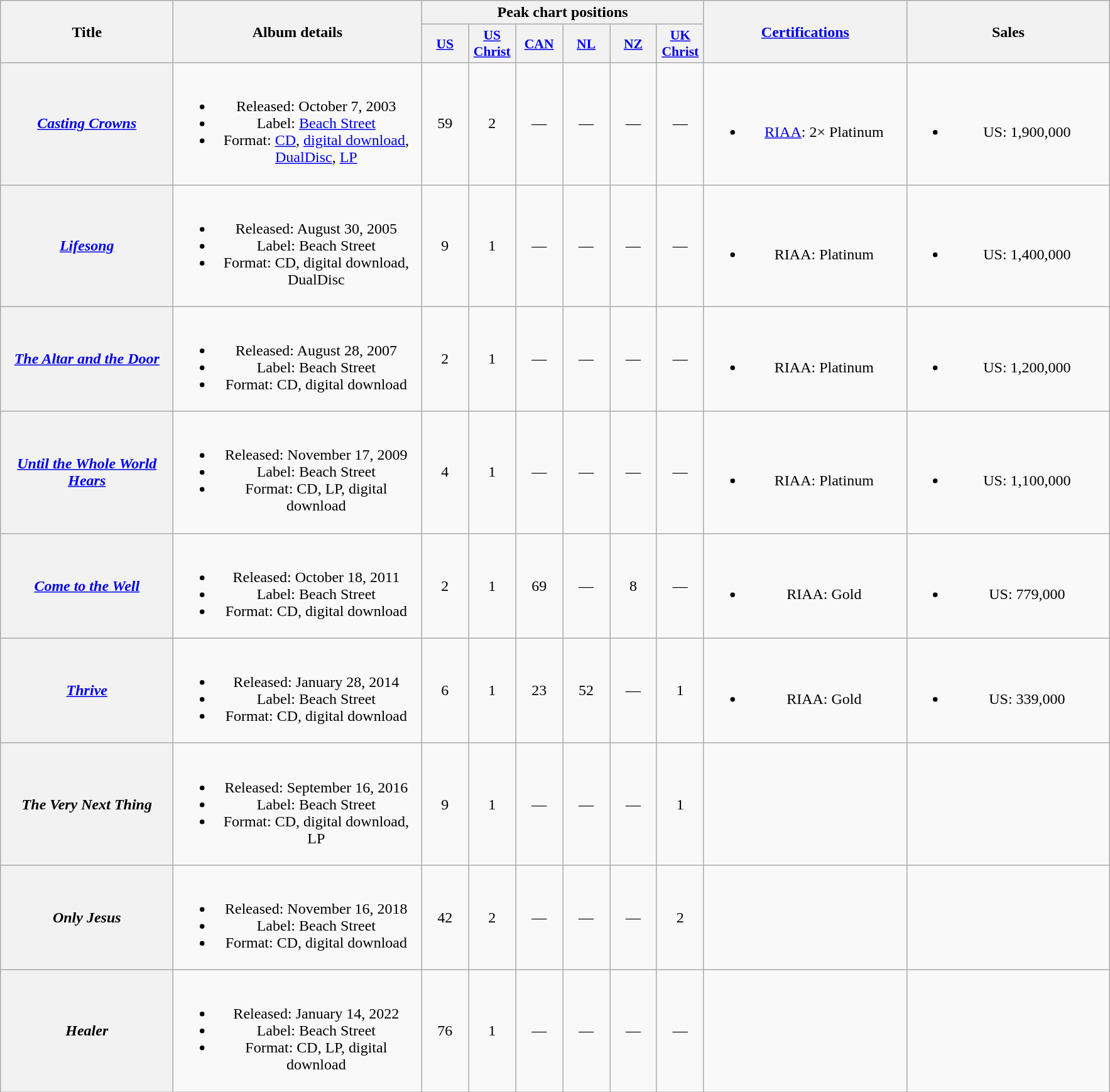<table class="wikitable plainrowheaders" style="text-align:center;">
<tr>
<th scope="col" rowspan="2" style="width:11em;">Title</th>
<th scope="col" rowspan="2" style="width:16em;">Album details</th>
<th scope="col" colspan="6">Peak chart positions</th>
<th scope="col" rowspan="2" style="width:13em;"><a href='#'>Certifications</a></th>
<th scope="col" rowspan="2" style="width:13em;">Sales</th>
</tr>
<tr>
<th style="width:3em; font-size:90%"><a href='#'>US</a><br></th>
<th style="width:3em; font-size:90%"><a href='#'>US<br>Christ</a><br></th>
<th style="width:3em; font-size:90%"><a href='#'>CAN</a><br></th>
<th style="width:3em; font-size:90%"><a href='#'>NL</a><br></th>
<th style="width:3em; font-size:90%"><a href='#'>NZ</a><br></th>
<th style="width:3em; font-size:90%"><a href='#'>UK<br>Christ</a><br></th>
</tr>
<tr>
<th scope="row"><em><a href='#'>Casting Crowns</a></em></th>
<td><br><ul><li>Released: October 7, 2003</li><li>Label: <a href='#'>Beach Street</a></li><li>Format: <a href='#'>CD</a>, <a href='#'>digital download</a>, <a href='#'>DualDisc</a>, <a href='#'>LP</a></li></ul></td>
<td>59</td>
<td>2</td>
<td>—</td>
<td>—</td>
<td>—</td>
<td>—</td>
<td><br><ul><li><a href='#'>RIAA</a>: 2× Platinum</li></ul></td>
<td><br><ul><li>US: 1,900,000</li></ul></td>
</tr>
<tr>
<th scope="row"><em><a href='#'>Lifesong</a></em></th>
<td><br><ul><li>Released: August 30, 2005</li><li>Label: Beach Street</li><li>Format: CD, digital download, DualDisc</li></ul></td>
<td>9</td>
<td>1</td>
<td>—</td>
<td>—</td>
<td>—</td>
<td>—</td>
<td><br><ul><li>RIAA: Platinum</li></ul></td>
<td><br><ul><li>US: 1,400,000</li></ul></td>
</tr>
<tr>
<th scope="row"><em><a href='#'>The Altar and the Door</a></em></th>
<td><br><ul><li>Released: August 28, 2007</li><li>Label: Beach Street</li><li>Format: CD, digital download</li></ul></td>
<td>2</td>
<td>1</td>
<td>—</td>
<td>—</td>
<td>—</td>
<td>—</td>
<td><br><ul><li>RIAA: Platinum</li></ul></td>
<td><br><ul><li>US: 1,200,000</li></ul></td>
</tr>
<tr>
<th scope="row"><em><a href='#'>Until the Whole World Hears</a></em></th>
<td><br><ul><li>Released: November 17, 2009</li><li>Label: Beach Street</li><li>Format: CD, LP, digital download</li></ul></td>
<td>4</td>
<td>1</td>
<td>—</td>
<td>—</td>
<td>—</td>
<td>—</td>
<td><br><ul><li>RIAA: Platinum</li></ul></td>
<td><br><ul><li>US: 1,100,000</li></ul></td>
</tr>
<tr>
<th scope="row"><em><a href='#'>Come to the Well</a></em></th>
<td><br><ul><li>Released: October 18, 2011</li><li>Label: Beach Street</li><li>Format: CD, digital download</li></ul></td>
<td>2</td>
<td>1</td>
<td>69</td>
<td>—</td>
<td>8</td>
<td>—</td>
<td><br><ul><li>RIAA: Gold</li></ul></td>
<td><br><ul><li>US: 779,000</li></ul></td>
</tr>
<tr>
<th scope="row"><em><a href='#'>Thrive</a></em></th>
<td><br><ul><li>Released: January 28, 2014</li><li>Label: Beach Street</li><li>Format: CD, digital download</li></ul></td>
<td>6</td>
<td>1</td>
<td>23</td>
<td>52</td>
<td>—</td>
<td>1</td>
<td><br><ul><li>RIAA: Gold</li></ul></td>
<td><br><ul><li>US: 339,000</li></ul></td>
</tr>
<tr>
<th scope="row"><em>The Very Next Thing</em></th>
<td><br><ul><li>Released: September 16, 2016</li><li>Label: Beach Street</li><li>Format: CD, digital download, LP</li></ul></td>
<td>9</td>
<td>1</td>
<td>—</td>
<td>—</td>
<td>—</td>
<td>1</td>
<td></td>
<td></td>
</tr>
<tr>
<th scope="row"><em>Only Jesus</em></th>
<td><br><ul><li>Released: November 16, 2018</li><li>Label: Beach Street</li><li>Format: CD, digital download</li></ul></td>
<td>42</td>
<td>2</td>
<td>—</td>
<td>—</td>
<td>—</td>
<td>2</td>
<td></td>
<td></td>
</tr>
<tr>
<th scope="row"><em>Healer</em></th>
<td><br><ul><li>Released: January 14, 2022</li><li>Label: Beach Street</li><li>Format: CD, LP, digital download</li></ul></td>
<td>76</td>
<td>1</td>
<td>—</td>
<td>—</td>
<td>—</td>
<td>—</td>
<td></td>
<td></td>
</tr>
</table>
